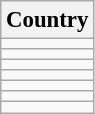<table class="wikitable" style="font-size:95%;">
<tr>
<th>Country</th>
</tr>
<tr>
<td></td>
</tr>
<tr>
<td></td>
</tr>
<tr>
<td></td>
</tr>
<tr>
<td></td>
</tr>
<tr>
<td></td>
</tr>
<tr>
<td></td>
</tr>
<tr>
<td></td>
</tr>
</table>
